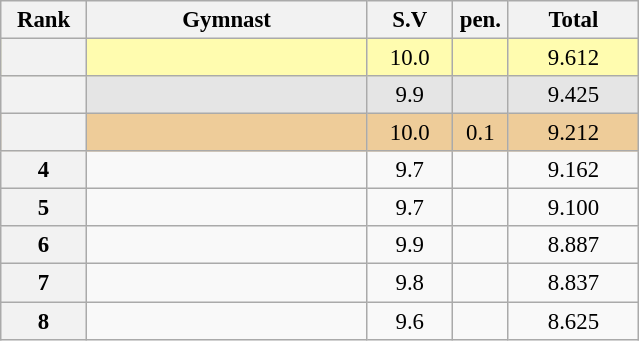<table class="wikitable sortable" style="text-align:center; font-size:95%">
<tr>
<th scope="col" style="width:50px;">Rank</th>
<th scope="col" style="width:180px;">Gymnast</th>
<th scope="col" style="width:50px;">S.V</th>
<th scope="col" style="width:30px;">pen.</th>
<th scope="col" style="width:80px;">Total</th>
</tr>
<tr style="background:#fffcaf;">
<th scope=row style="text-align:center"></th>
<td style="text-align:left;"></td>
<td>10.0</td>
<td></td>
<td>9.612</td>
</tr>
<tr style="background:#e5e5e5;">
<th scope=row style="text-align:center"></th>
<td style="text-align:left;"></td>
<td>9.9</td>
<td></td>
<td>9.425</td>
</tr>
<tr style="background:#ec9;">
<th scope=row style="text-align:center"></th>
<td style="text-align:left;"></td>
<td>10.0</td>
<td>0.1</td>
<td>9.212</td>
</tr>
<tr>
<th scope=row style="text-align:center">4</th>
<td style="text-align:left;"></td>
<td>9.7</td>
<td></td>
<td>9.162</td>
</tr>
<tr>
<th scope=row style="text-align:center">5</th>
<td style="text-align:left;"></td>
<td>9.7</td>
<td></td>
<td>9.100</td>
</tr>
<tr>
<th scope=row style="text-align:center">6</th>
<td style="text-align:left;"></td>
<td>9.9</td>
<td></td>
<td>8.887</td>
</tr>
<tr>
<th scope=row style="text-align:center">7</th>
<td style="text-align:left;"></td>
<td>9.8</td>
<td></td>
<td>8.837</td>
</tr>
<tr>
<th scope=row style="text-align:center">8</th>
<td style="text-align:left;"></td>
<td>9.6</td>
<td></td>
<td>8.625</td>
</tr>
</table>
